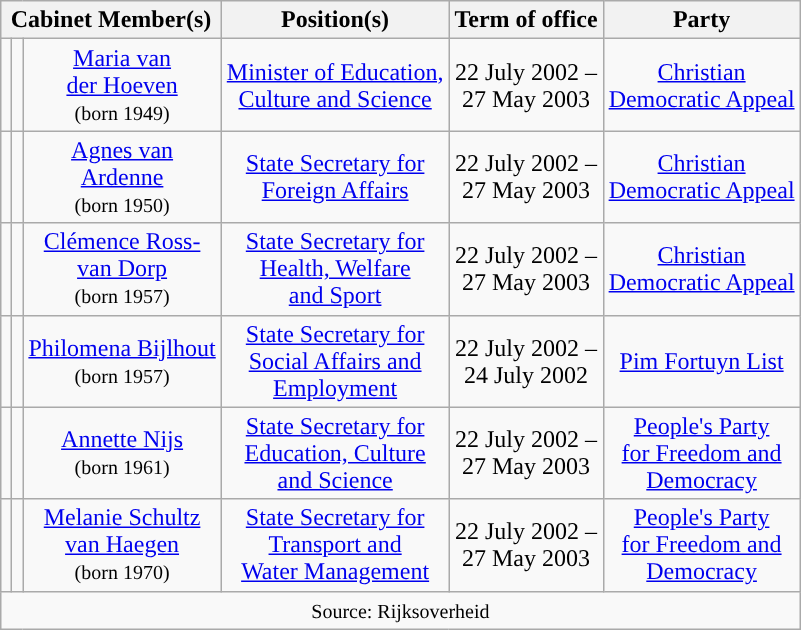<table class="wikitable" style="text-align:center">
<tr>
<th colspan=3>Cabinet Member(s)</th>
<th>Position(s)</th>
<th>Term of office</th>
<th>Party</th>
</tr>
<tr>
<td style="background:"></td>
<td></td>
<td><a href='#'>Maria van <br> der Hoeven</a> <br> <small>(born 1949)</small></td>
<td><a href='#'>Minister of Education, <br> Culture and Science</a></td>
<td>22 July 2002 – <br> 27 May 2003</td>
<td><a href='#'>Christian <br> Democratic Appeal</a></td>
</tr>
<tr>
<td style="background:"></td>
<td></td>
<td><a href='#'>Agnes van <br> Ardenne</a> <br> <small>(born 1950)</small></td>
<td><a href='#'>State Secretary for <br> Foreign Affairs</a></td>
<td>22 July 2002 – <br> 27 May 2003</td>
<td><a href='#'>Christian <br> Democratic Appeal</a></td>
</tr>
<tr>
<td style="background:"></td>
<td></td>
<td><a href='#'>Clémence Ross-<br>van Dorp</a> <br> <small>(born 1957)</small></td>
<td><a href='#'>State Secretary for <br> Health, Welfare <br> and Sport</a></td>
<td>22 July 2002 – <br> 27 May 2003</td>
<td><a href='#'>Christian <br> Democratic Appeal</a></td>
</tr>
<tr>
<td style="background:"></td>
<td></td>
<td><a href='#'>Philomena Bijlhout</a> <br> <small>(born 1957)</small></td>
<td><a href='#'>State Secretary for <br> Social Affairs and <br> Employment</a></td>
<td>22 July 2002 – <br> 24 July 2002</td>
<td><a href='#'>Pim Fortuyn List</a></td>
</tr>
<tr>
<td style="background:"></td>
<td></td>
<td><a href='#'>Annette Nijs</a> <br> <small>(born 1961)</small></td>
<td><a href='#'>State Secretary for <br> Education, Culture <br> and Science</a></td>
<td>22 July 2002 – <br> 27 May 2003</td>
<td><a href='#'>People's Party <br> for Freedom and <br> Democracy</a></td>
</tr>
<tr>
<td style="background:"></td>
<td></td>
<td><a href='#'>Melanie Schultz <br> van Haegen</a> <br> <small>(born 1970)</small></td>
<td><a href='#'>State Secretary for <br> Transport and <br> Water Management</a></td>
<td>22 July 2002 – <br> 27 May 2003</td>
<td><a href='#'>People's Party <br> for Freedom and <br> Democracy</a></td>
</tr>
<tr>
<td colspan=9><small>Source:   Rijksoverheid</small></td>
</tr>
</table>
